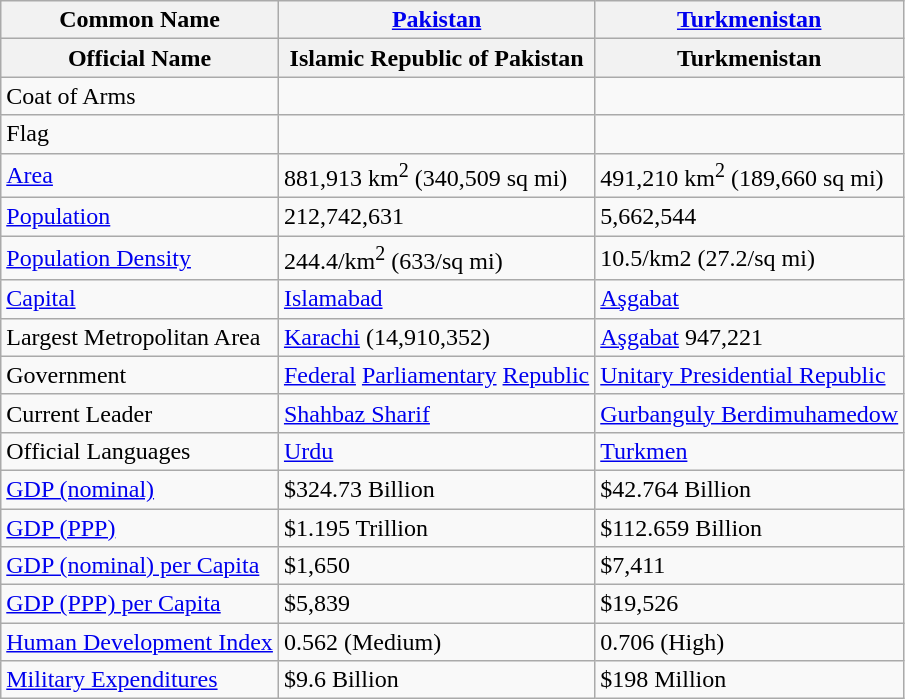<table class="wikitable">
<tr>
<th>Common Name</th>
<th><a href='#'>Pakistan</a></th>
<th><a href='#'>Turkmenistan</a></th>
</tr>
<tr>
<th>Official Name</th>
<th>Islamic Republic of Pakistan</th>
<th>Turkmenistan</th>
</tr>
<tr>
<td>Coat of Arms</td>
<td style="text-align:center"></td>
<td style="text-align:center"></td>
</tr>
<tr>
<td>Flag</td>
<td style="text-align:center"></td>
<td style="text-align:center"></td>
</tr>
<tr>
<td><a href='#'>Area</a></td>
<td>881,913 km<sup>2</sup> (340,509 sq mi)</td>
<td>491,210 km<sup>2</sup> (189,660 sq mi)</td>
</tr>
<tr>
<td><a href='#'>Population</a></td>
<td>212,742,631</td>
<td>5,662,544</td>
</tr>
<tr>
<td><a href='#'>Population Density</a></td>
<td>244.4/km<sup>2</sup> (633/sq mi)</td>
<td>10.5/km2 (27.2/sq mi)</td>
</tr>
<tr>
<td><a href='#'>Capital</a></td>
<td><a href='#'>Islamabad</a></td>
<td><a href='#'>Aşgabat</a></td>
</tr>
<tr>
<td>Largest Metropolitan Area</td>
<td><a href='#'>Karachi</a> (14,910,352)</td>
<td><a href='#'>Aşgabat</a> 947,221</td>
</tr>
<tr>
<td>Government</td>
<td><a href='#'>Federal</a> <a href='#'>Parliamentary</a> <a href='#'>Republic</a></td>
<td><a href='#'>Unitary Presidential Republic</a></td>
</tr>
<tr>
<td>Current Leader</td>
<td><a href='#'>Shahbaz Sharif</a></td>
<td><a href='#'>Gurbanguly Berdimuhamedow</a></td>
</tr>
<tr>
<td>Official Languages</td>
<td><a href='#'>Urdu</a></td>
<td><a href='#'>Turkmen</a></td>
</tr>
<tr>
<td><a href='#'>GDP (nominal)</a></td>
<td>$324.73 Billion</td>
<td>$42.764 Billion</td>
</tr>
<tr>
<td><a href='#'>GDP (PPP)</a></td>
<td>$1.195 Trillion</td>
<td>$112.659 Billion</td>
</tr>
<tr>
<td><a href='#'>GDP (nominal) per Capita</a></td>
<td>$1,650</td>
<td>$7,411</td>
</tr>
<tr>
<td><a href='#'>GDP (PPP) per Capita</a></td>
<td>$5,839</td>
<td>$19,526</td>
</tr>
<tr>
<td><a href='#'>Human Development Index</a></td>
<td> 0.562 (<span>Medium</span>)</td>
<td> 0.706 (<span>High</span>)</td>
</tr>
<tr>
<td><a href='#'>Military Expenditures</a></td>
<td>$9.6 Billion</td>
<td>$198 Million</td>
</tr>
</table>
